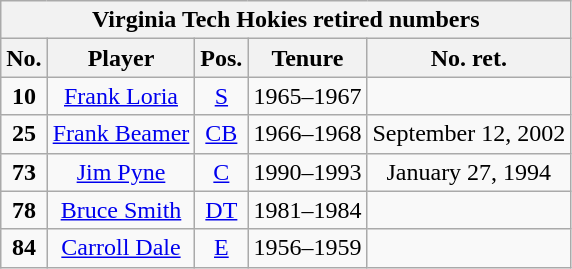<table class="wikitable" style="text-align:center">
<tr>
<th colspan=5 style =><strong>Virginia Tech Hokies retired numbers</strong></th>
</tr>
<tr>
<th style = >No.</th>
<th style = >Player</th>
<th style = >Pos.</th>
<th style = >Tenure</th>
<th style = >No. ret.</th>
</tr>
<tr>
<td><strong>10</strong></td>
<td><a href='#'>Frank Loria</a></td>
<td><a href='#'>S</a></td>
<td>1965–1967</td>
<td></td>
</tr>
<tr>
<td><strong>25</strong></td>
<td><a href='#'>Frank Beamer</a></td>
<td><a href='#'>CB</a></td>
<td>1966–1968</td>
<td>September 12, 2002</td>
</tr>
<tr>
<td><strong>73</strong></td>
<td><a href='#'>Jim Pyne</a></td>
<td><a href='#'>C</a></td>
<td>1990–1993</td>
<td>January 27, 1994</td>
</tr>
<tr>
<td><strong>78</strong></td>
<td><a href='#'>Bruce Smith</a></td>
<td><a href='#'>DT</a></td>
<td>1981–1984</td>
<td></td>
</tr>
<tr>
<td><strong>84</strong></td>
<td><a href='#'>Carroll Dale</a></td>
<td><a href='#'>E</a></td>
<td>1956–1959</td>
<td></td>
</tr>
</table>
